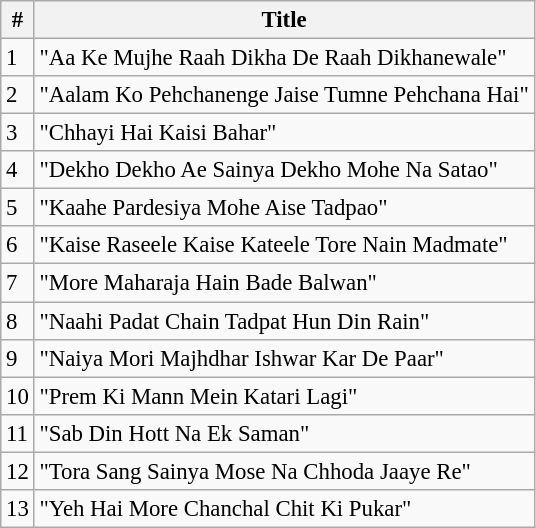<table class="wikitable" style="font-size:95%;">
<tr>
<th>#</th>
<th>Title</th>
</tr>
<tr>
<td>1</td>
<td>"Aa Ke Mujhe Raah Dikha De Raah Dikhanewale"</td>
</tr>
<tr>
<td>2</td>
<td>"Aalam Ko Pehchanenge Jaise Tumne Pehchana Hai"</td>
</tr>
<tr>
<td>3</td>
<td>"Chhayi Hai Kaisi Bahar"</td>
</tr>
<tr>
<td>4</td>
<td>"Dekho Dekho Ae Sainya Dekho Mohe Na Satao"</td>
</tr>
<tr>
<td>5</td>
<td>"Kaahe Pardesiya Mohe Aise Tadpao"</td>
</tr>
<tr>
<td>6</td>
<td>"Kaise Raseele Kaise Kateele Tore Nain Madmate"</td>
</tr>
<tr>
<td>7</td>
<td>"More Maharaja Hain Bade Balwan"</td>
</tr>
<tr>
<td>8</td>
<td>"Naahi Padat Chain Tadpat Hun Din Rain"</td>
</tr>
<tr>
<td>9</td>
<td>"Naiya Mori Majhdhar Ishwar Kar De Paar"</td>
</tr>
<tr>
<td>10</td>
<td>"Prem Ki Mann Mein Katari Lagi"</td>
</tr>
<tr>
<td>11</td>
<td>"Sab Din Hott Na Ek Saman"</td>
</tr>
<tr>
<td>12</td>
<td>"Tora Sang Sainya Mose Na Chhoda Jaaye Re"</td>
</tr>
<tr>
<td>13</td>
<td>"Yeh Hai More Chanchal Chit Ki Pukar"</td>
</tr>
</table>
